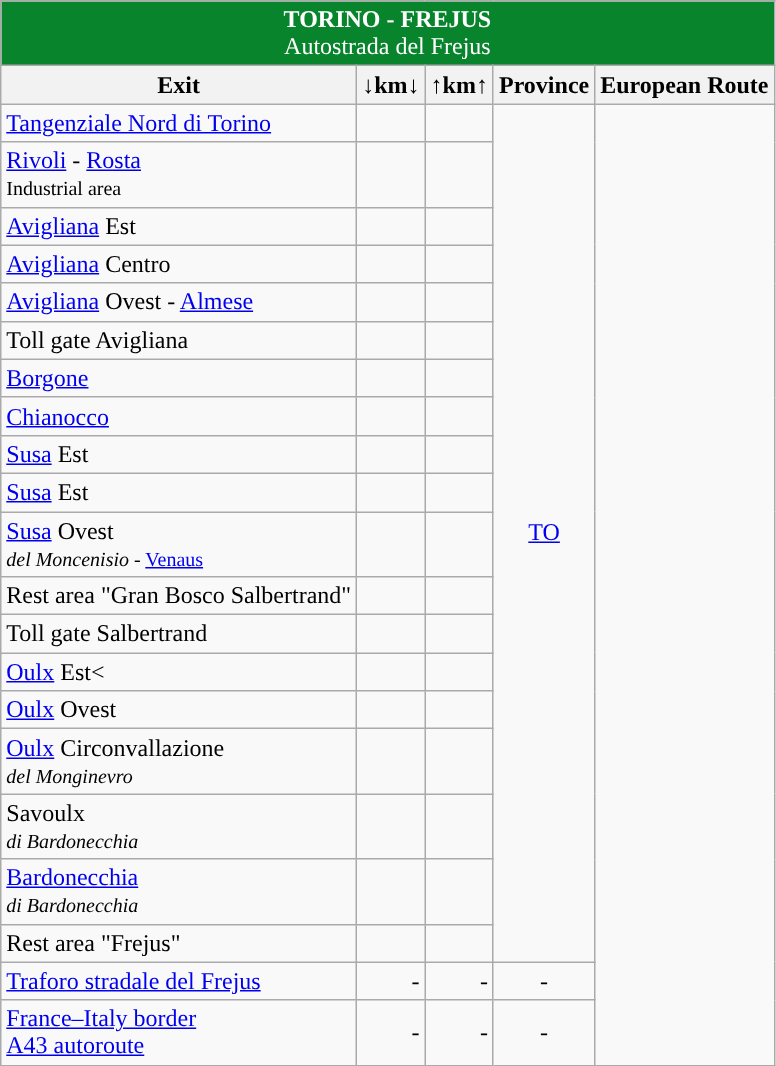<table class="wikitable" border="1">
<tr align="center" bgcolor="08842C" style="color: white;font-size:100%;">
<td colspan="5"><strong> TORINO - FREJUS</strong><br>Autostrada del Frejus</td>
</tr>
<tr>
<th style="text-align:center;"><strong>Exit</strong></th>
<th style="text-align:center;"><strong>↓km↓</strong></th>
<th style="text-align:center;"><strong>↑km↑</strong></th>
<th align="center"><strong>Province</strong></th>
<th align="center"><strong>European Route</strong></th>
</tr>
<tr>
<td>   <a href='#'>Tangenziale Nord di Torino</a></td>
<td align="right"></td>
<td align="right"></td>
<td align="center" rowspan=19><a href='#'>TO</a></td>
<td align="center" rowspan=21></td>
</tr>
<tr>
<td> <a href='#'>Rivoli</a> - <a href='#'>Rosta</a><br><small> Industrial area </small><br></td>
<td align="right"></td>
<td align="right"></td>
</tr>
<tr>
<td> <a href='#'>Avigliana</a> Est</td>
<td align="right"></td>
<td align="right"></td>
</tr>
<tr>
<td> <a href='#'>Avigliana</a> Centro</td>
<td align="right"></td>
<td align="right"></td>
</tr>
<tr>
<td> <a href='#'>Avigliana</a> Ovest - <a href='#'>Almese</a></td>
<td align="right"></td>
<td align="right"></td>
</tr>
<tr>
<td> Toll gate Avigliana</td>
<td align="right"></td>
<td align="right"></td>
</tr>
<tr>
<td> <a href='#'>Borgone</a></td>
<td align="right"></td>
<td align="right"></td>
</tr>
<tr>
<td> <a href='#'>Chianocco</a></td>
<td align="right"></td>
<td align="right"></td>
</tr>
<tr>
<td> <a href='#'>Susa</a> Est</td>
<td align="right"></td>
<td align="right"></td>
</tr>
<tr>
<td> <a href='#'>Susa</a> Est</td>
<td align="right"></td>
<td align="right"></td>
</tr>
<tr>
<td> <a href='#'>Susa</a> Ovest<br> <small><em>del Moncenisio</em> - <a href='#'>Venaus</a></small></td>
<td align="right"></td>
<td align="right"></td>
</tr>
<tr>
<td> Rest area "Gran Bosco Salbertrand"</td>
<td align="right"></td>
<td align="right"></td>
</tr>
<tr>
<td> Toll gate Salbertrand</td>
<td align="right"></td>
<td align="right"></td>
</tr>
<tr>
<td> <a href='#'>Oulx</a> Est<</td>
<td align="right"></td>
<td align="right"></td>
</tr>
<tr>
<td> <a href='#'>Oulx</a> Ovest</td>
<td align="right"></td>
<td align="right"></td>
</tr>
<tr>
<td> <a href='#'>Oulx</a> Circonvallazione<br><small> <em>del Monginevro</em></small></td>
<td align="right"></td>
<td align="right"></td>
</tr>
<tr>
<td> Savoulx<br><small> <em>di Bardonecchia</em></small></td>
<td align="right"></td>
<td align="right"></td>
</tr>
<tr>
<td> <a href='#'>Bardonecchia</a><br><small> <em>di Bardonecchia</em></small></td>
<td align="right"></td>
<td align="right"></td>
</tr>
<tr>
<td> Rest area "Frejus"</td>
<td align="right"></td>
<td align="right"></td>
</tr>
<tr>
<td>   <a href='#'>Traforo stradale del Frejus</a></td>
<td align="right">-</td>
<td align="right">-</td>
<td align="center">-</td>
</tr>
<tr>
<td>  <a href='#'>France–Italy border</a><br>  <a href='#'>A43 autoroute</a></td>
<td align="right">-</td>
<td align="right">-</td>
<td align="center">-</td>
</tr>
</table>
